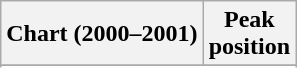<table class="wikitable sortable plainrowheaders" style="text-align:center">
<tr>
<th scope="col">Chart (2000–2001)</th>
<th scope="col">Peak<br>position</th>
</tr>
<tr>
</tr>
<tr>
</tr>
</table>
